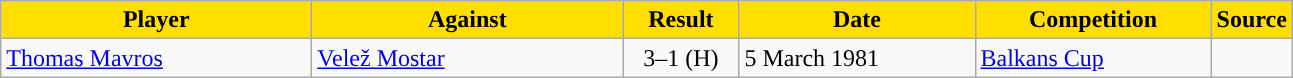<table class="wikitable">
<tr>
<th width=200 style="background:#FFDE00">Player</th>
<th width=200 style="background:#FFDE00">Against</th>
<th width=70 style="background:#FFDE00">Result</th>
<th width=150 style="background:#FFDE00">Date</th>
<th width=150 style="background:#FFDE00">Competition</th>
<th style="background:#FFDE00">Source</th>
</tr>
<tr>
<td> <a href='#'>Thomas Mavros</a></td>
<td> <a href='#'>Velež Mostar</a></td>
<td align=center>3–1 (H)</td>
<td>5 March 1981</td>
<td><a href='#'>Balkans Cup</a></td>
<td align=center></td>
</tr>
</table>
